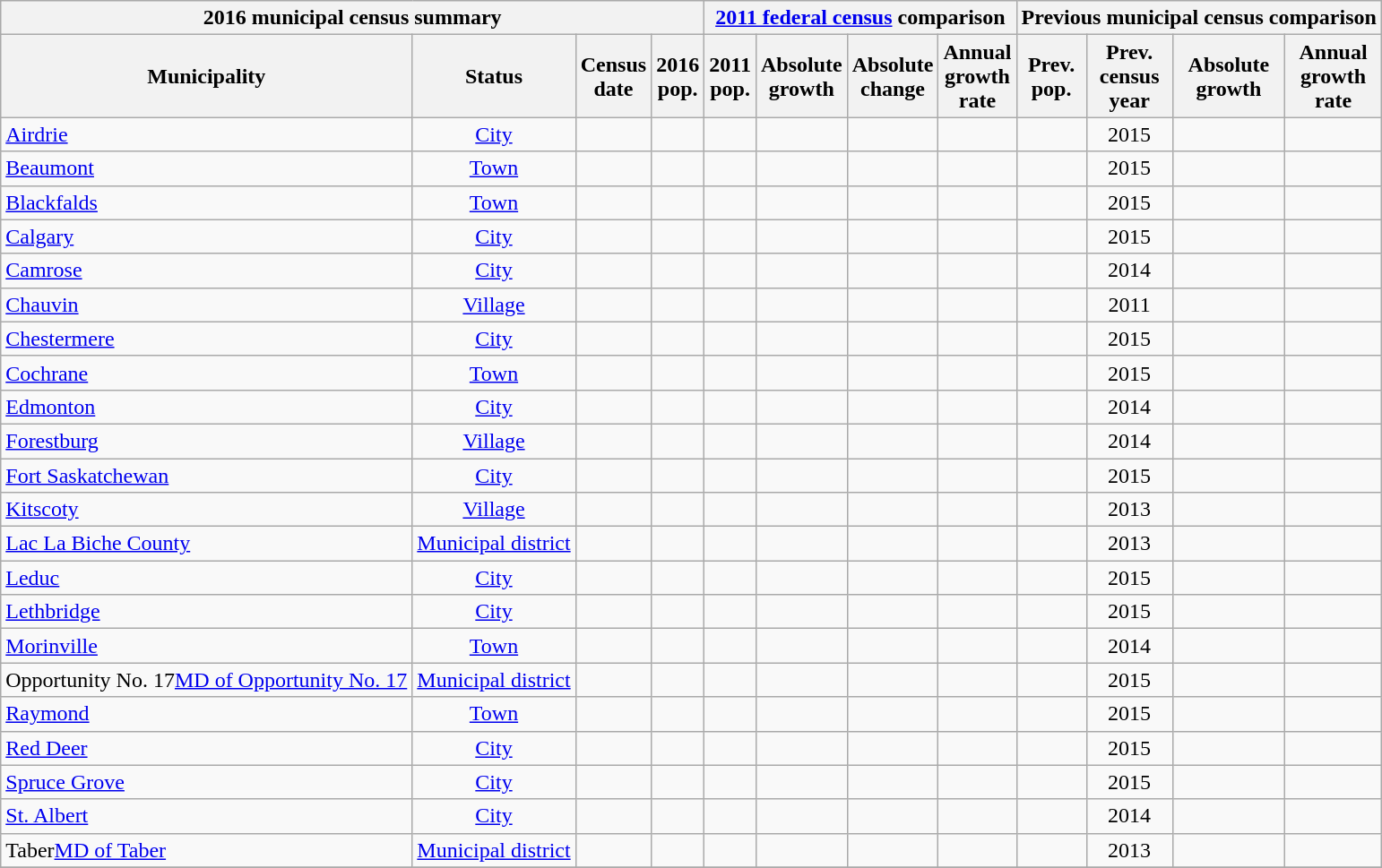<table class="wikitable sortable">
<tr>
<th colspan=4 class=unsortable>2016 municipal census summary</th>
<th colspan=4 class=unsortable><a href='#'>2011 federal census</a> comparison</th>
<th colspan=4 class=unsortable>Previous municipal census comparison</th>
</tr>
<tr>
<th>Municipality</th>
<th>Status</th>
<th>Census<br>date</th>
<th>2016<br>pop.</th>
<th>2011<br>pop.</th>
<th>Absolute<br>growth</th>
<th>Absolute<br>change</th>
<th>Annual<br>growth<br>rate</th>
<th>Prev.<br>pop.</th>
<th>Prev.<br>census<br>year</th>
<th>Absolute<br>growth</th>
<th>Annual<br>growth<br>rate</th>
</tr>
<tr>
<td scope=row><a href='#'>Airdrie</a></td>
<td align=center><a href='#'>City</a></td>
<td align=center></td>
<td align=center></td>
<td align=center></td>
<td align=center></td>
<td align=center></td>
<td align=center></td>
<td align=center></td>
<td align=center>2015</td>
<td align=center></td>
<td align=center></td>
</tr>
<tr>
<td scope=row><a href='#'>Beaumont</a></td>
<td align=center><a href='#'>Town</a></td>
<td align=center></td>
<td align=center></td>
<td align=center></td>
<td align=center></td>
<td align=center></td>
<td align=center></td>
<td align=center></td>
<td align=center>2015</td>
<td align=center></td>
<td align=center></td>
</tr>
<tr>
<td scope=row><a href='#'>Blackfalds</a></td>
<td align=center><a href='#'>Town</a></td>
<td align=center></td>
<td align=center></td>
<td align=center></td>
<td align=center></td>
<td align=center></td>
<td align=center></td>
<td align=center></td>
<td align=center>2015</td>
<td align=center></td>
<td align=center></td>
</tr>
<tr>
<td scope=row><a href='#'>Calgary</a></td>
<td align=center><a href='#'>City</a></td>
<td align=center></td>
<td align=center></td>
<td align=center></td>
<td align=center></td>
<td align=center></td>
<td align=center></td>
<td align=center></td>
<td align=center>2015</td>
<td align=center></td>
<td align=center></td>
</tr>
<tr>
<td scope=row><a href='#'>Camrose</a></td>
<td align=center><a href='#'>City</a></td>
<td align=center></td>
<td align=center></td>
<td align=center></td>
<td align=center></td>
<td align=center></td>
<td align=center></td>
<td align=center></td>
<td align=center>2014</td>
<td align=center></td>
<td align=center></td>
</tr>
<tr>
<td><a href='#'>Chauvin</a></td>
<td align=center><a href='#'>Village</a></td>
<td align=center></td>
<td align=center></td>
<td align=center></td>
<td align=center></td>
<td align=center></td>
<td align=center></td>
<td align=center></td>
<td align=center>2011</td>
<td align=center></td>
<td align=center></td>
</tr>
<tr>
<td scope=row><a href='#'>Chestermere</a></td>
<td align=center><a href='#'>City</a></td>
<td align=center></td>
<td align=center></td>
<td align=center></td>
<td align=center></td>
<td align=center></td>
<td align=center></td>
<td align=center></td>
<td align=center>2015</td>
<td align=center></td>
<td align=center></td>
</tr>
<tr>
<td scope=row><a href='#'>Cochrane</a></td>
<td align=center><a href='#'>Town</a></td>
<td align=center></td>
<td align=center></td>
<td align=center></td>
<td align=center></td>
<td align=center></td>
<td align=center></td>
<td align=center></td>
<td align=center>2015</td>
<td align=center></td>
<td align=center></td>
</tr>
<tr>
<td scope=row><a href='#'>Edmonton</a></td>
<td align=center><a href='#'>City</a></td>
<td align=center></td>
<td align=center></td>
<td align=center></td>
<td align=center></td>
<td align=center></td>
<td align=center></td>
<td align=center></td>
<td align=center>2014</td>
<td align=center></td>
<td align=center></td>
</tr>
<tr>
<td scope=row><a href='#'>Forestburg</a></td>
<td align=center><a href='#'>Village</a></td>
<td align=center></td>
<td align=center></td>
<td align=center></td>
<td align=center></td>
<td align=center></td>
<td align=center></td>
<td align=center></td>
<td align=center>2014</td>
<td align=center></td>
<td align=center></td>
</tr>
<tr>
<td scope=row><a href='#'>Fort Saskatchewan</a></td>
<td align=center><a href='#'>City</a></td>
<td align=center></td>
<td align=center></td>
<td align=center></td>
<td align=center></td>
<td align=center></td>
<td align=center></td>
<td align=center></td>
<td align=center>2015</td>
<td align=center></td>
<td align=center></td>
</tr>
<tr>
<td><a href='#'>Kitscoty</a></td>
<td align=center><a href='#'>Village</a></td>
<td align=center></td>
<td align=center></td>
<td align=center></td>
<td align=center></td>
<td align=center></td>
<td align=center></td>
<td align=center></td>
<td align=center>2013</td>
<td align=center></td>
<td align=center></td>
</tr>
<tr>
<td><a href='#'>Lac La Biche County</a></td>
<td align=center><a href='#'>Municipal district</a></td>
<td align=center></td>
<td align=center></td>
<td align=center></td>
<td align=center></td>
<td align=center></td>
<td align=center></td>
<td align=center></td>
<td align=center>2013</td>
<td align=center></td>
<td align=center></td>
</tr>
<tr>
<td scope=row><a href='#'>Leduc</a></td>
<td align=center><a href='#'>City</a></td>
<td align=center></td>
<td align=center></td>
<td align=center></td>
<td align=center></td>
<td align=center></td>
<td align=center></td>
<td align=center></td>
<td align=center>2015</td>
<td align=center></td>
<td align=center></td>
</tr>
<tr>
<td scope=row><a href='#'>Lethbridge</a></td>
<td align=center><a href='#'>City</a></td>
<td align=center></td>
<td align=center></td>
<td align=center></td>
<td align=center></td>
<td align=center></td>
<td align=center></td>
<td align=center></td>
<td align=center>2015</td>
<td align=center></td>
<td align=center></td>
</tr>
<tr>
<td scope=row><a href='#'>Morinville</a></td>
<td align=center><a href='#'>Town</a></td>
<td align=center></td>
<td align=center></td>
<td align=center></td>
<td align=center></td>
<td align=center></td>
<td align=center></td>
<td align=center></td>
<td align=center>2014</td>
<td align=center></td>
<td align=center></td>
</tr>
<tr>
<td><span>Opportunity No. 17</span><a href='#'>MD of Opportunity No. 17</a></td>
<td align=center><a href='#'>Municipal district</a></td>
<td align=center></td>
<td align=center></td>
<td align=center></td>
<td align=center></td>
<td align=center></td>
<td align=center></td>
<td align=center></td>
<td align=center>2015</td>
<td align=center></td>
<td align=center></td>
</tr>
<tr>
<td scope=row><a href='#'>Raymond</a></td>
<td align=center><a href='#'>Town</a></td>
<td align=center></td>
<td align=center></td>
<td align=center></td>
<td align=center></td>
<td align=center></td>
<td align=center></td>
<td align=center></td>
<td align=center>2015</td>
<td align=center></td>
<td align=center></td>
</tr>
<tr>
<td scope=row><a href='#'>Red Deer</a></td>
<td align=center><a href='#'>City</a></td>
<td align=center></td>
<td align=center></td>
<td align=center></td>
<td align=center></td>
<td align=center></td>
<td align=center></td>
<td align=center></td>
<td align=center>2015</td>
<td align=center></td>
<td align=center></td>
</tr>
<tr>
<td scope=row><a href='#'>Spruce Grove</a></td>
<td align=center><a href='#'>City</a></td>
<td align=center></td>
<td align=center></td>
<td align=center></td>
<td align=center></td>
<td align=center></td>
<td align=center></td>
<td align=center></td>
<td align=center>2015</td>
<td align=center></td>
<td align=center></td>
</tr>
<tr>
<td scope=row><a href='#'>St. Albert</a></td>
<td align=center><a href='#'>City</a></td>
<td align=center></td>
<td align=center></td>
<td align=center></td>
<td align=center></td>
<td align=center></td>
<td align=center></td>
<td align=center></td>
<td align=center>2014</td>
<td align=center></td>
<td align=center></td>
</tr>
<tr>
<td><span>Taber</span><a href='#'>MD of Taber</a></td>
<td align=center><a href='#'>Municipal district</a></td>
<td align=center></td>
<td align=center></td>
<td align=center></td>
<td align=center></td>
<td align=center></td>
<td align=center></td>
<td align=center></td>
<td align=center>2013</td>
<td align=center></td>
<td align=center></td>
</tr>
<tr>
</tr>
</table>
